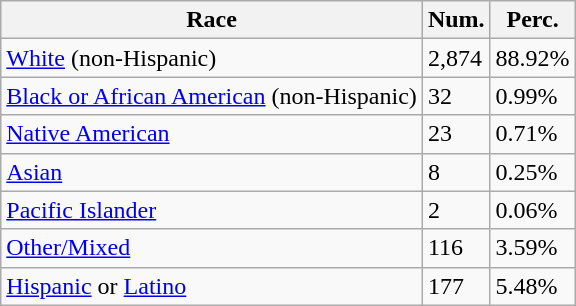<table class="wikitable">
<tr>
<th>Race</th>
<th>Num.</th>
<th>Perc.</th>
</tr>
<tr>
<td><a href='#'>White</a> (non-Hispanic)</td>
<td>2,874</td>
<td>88.92%</td>
</tr>
<tr>
<td><a href='#'>Black or African American</a> (non-Hispanic)</td>
<td>32</td>
<td>0.99%</td>
</tr>
<tr>
<td><a href='#'>Native American</a></td>
<td>23</td>
<td>0.71%</td>
</tr>
<tr>
<td><a href='#'>Asian</a></td>
<td>8</td>
<td>0.25%</td>
</tr>
<tr>
<td><a href='#'>Pacific Islander</a></td>
<td>2</td>
<td>0.06%</td>
</tr>
<tr>
<td><a href='#'>Other/Mixed</a></td>
<td>116</td>
<td>3.59%</td>
</tr>
<tr>
<td><a href='#'>Hispanic</a> or <a href='#'>Latino</a></td>
<td>177</td>
<td>5.48%</td>
</tr>
</table>
